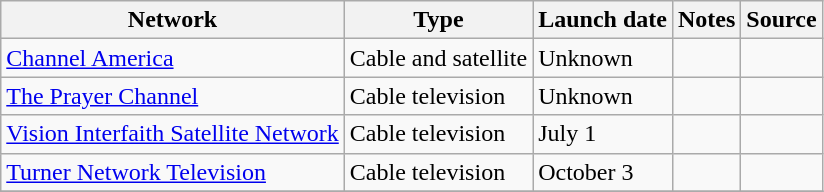<table class="wikitable sortable">
<tr>
<th>Network</th>
<th>Type</th>
<th>Launch date</th>
<th>Notes</th>
<th>Source</th>
</tr>
<tr>
<td><a href='#'>Channel America</a></td>
<td>Cable and satellite</td>
<td>Unknown</td>
<td></td>
<td></td>
</tr>
<tr>
<td><a href='#'>The Prayer Channel</a></td>
<td>Cable television</td>
<td>Unknown</td>
<td></td>
<td></td>
</tr>
<tr>
<td><a href='#'>Vision Interfaith Satellite Network</a></td>
<td>Cable television</td>
<td>July 1</td>
<td></td>
<td></td>
</tr>
<tr>
<td><a href='#'>Turner Network Television</a></td>
<td>Cable television</td>
<td>October 3</td>
<td></td>
<td></td>
</tr>
<tr>
</tr>
</table>
